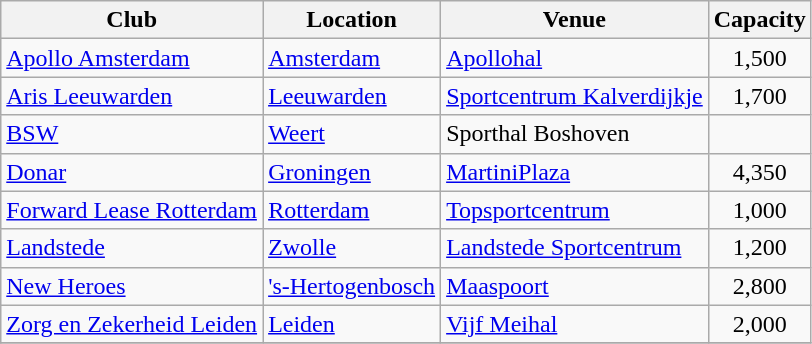<table class="wikitable sortable">
<tr>
<th>Club</th>
<th>Location</th>
<th>Venue</th>
<th>Capacity</th>
</tr>
<tr>
<td><a href='#'>Apollo Amsterdam</a></td>
<td><a href='#'>Amsterdam</a></td>
<td><a href='#'>Apollohal</a></td>
<td align=center>1,500</td>
</tr>
<tr>
<td><a href='#'>Aris Leeuwarden</a></td>
<td><a href='#'>Leeuwarden</a></td>
<td><a href='#'>Sportcentrum Kalverdijkje</a></td>
<td align=center>1,700</td>
</tr>
<tr>
<td><a href='#'>BSW</a></td>
<td><a href='#'>Weert</a></td>
<td>Sporthal Boshoven</td>
<td></td>
</tr>
<tr>
<td><a href='#'>Donar</a></td>
<td><a href='#'>Groningen</a></td>
<td><a href='#'>MartiniPlaza</a></td>
<td align=center>4,350</td>
</tr>
<tr>
<td><a href='#'>Forward Lease Rotterdam</a></td>
<td><a href='#'>Rotterdam</a></td>
<td><a href='#'>Topsportcentrum</a></td>
<td align=center>1,000</td>
</tr>
<tr>
<td><a href='#'>Landstede</a></td>
<td><a href='#'>Zwolle</a></td>
<td><a href='#'>Landstede Sportcentrum</a></td>
<td align=center>1,200</td>
</tr>
<tr>
<td><a href='#'>New Heroes</a></td>
<td><a href='#'>'s-Hertogenbosch</a></td>
<td><a href='#'>Maaspoort</a></td>
<td align=center>2,800</td>
</tr>
<tr>
<td><a href='#'>Zorg en Zekerheid Leiden</a></td>
<td><a href='#'>Leiden</a></td>
<td><a href='#'>Vijf Meihal</a></td>
<td align=center>2,000</td>
</tr>
<tr>
</tr>
</table>
